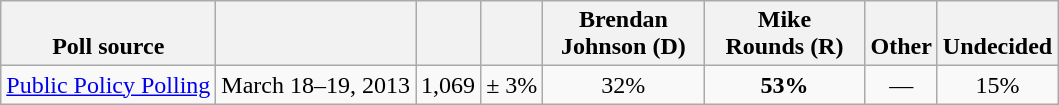<table class="wikitable" style="text-align:center">
<tr valign= bottom>
<th>Poll source</th>
<th></th>
<th></th>
<th></th>
<th style="width:100px;">Brendan<br>Johnson (D)</th>
<th style="width:100px;">Mike<br>Rounds (R)</th>
<th>Other</th>
<th>Undecided</th>
</tr>
<tr>
<td align=left><a href='#'>Public Policy Polling</a></td>
<td>March 18–19, 2013</td>
<td>1,069</td>
<td>± 3%</td>
<td>32%</td>
<td><strong>53%</strong></td>
<td>—</td>
<td>15%</td>
</tr>
</table>
